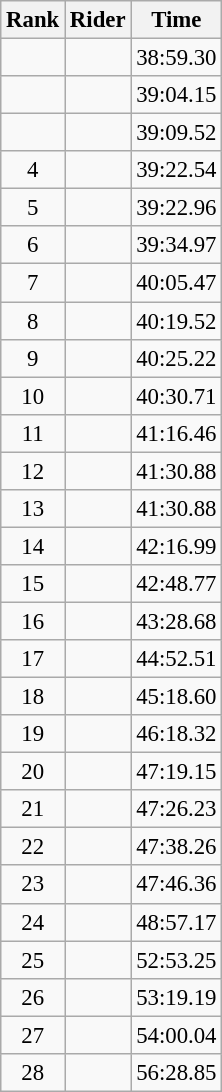<table class="wikitable" style="font-size:95%" style="width:25em;">
<tr>
<th>Rank</th>
<th>Rider</th>
<th>Time</th>
</tr>
<tr>
<td align=center></td>
<td></td>
<td>38:59.30</td>
</tr>
<tr>
<td align=center></td>
<td></td>
<td>39:04.15</td>
</tr>
<tr>
<td align=center></td>
<td></td>
<td>39:09.52</td>
</tr>
<tr>
<td align=center>4</td>
<td></td>
<td>39:22.54</td>
</tr>
<tr>
<td align=center>5</td>
<td></td>
<td>39:22.96</td>
</tr>
<tr>
<td align=center>6</td>
<td></td>
<td>39:34.97</td>
</tr>
<tr>
<td align=center>7</td>
<td></td>
<td>40:05.47</td>
</tr>
<tr>
<td align=center>8</td>
<td></td>
<td>40:19.52</td>
</tr>
<tr>
<td align=center>9</td>
<td></td>
<td>40:25.22</td>
</tr>
<tr>
<td align=center>10</td>
<td></td>
<td>40:30.71</td>
</tr>
<tr>
<td align=center>11</td>
<td></td>
<td>41:16.46</td>
</tr>
<tr>
<td align=center>12</td>
<td></td>
<td>41:30.88</td>
</tr>
<tr>
<td align=center>13</td>
<td></td>
<td>41:30.88</td>
</tr>
<tr>
<td align=center>14</td>
<td></td>
<td>42:16.99</td>
</tr>
<tr>
<td align=center>15</td>
<td></td>
<td>42:48.77</td>
</tr>
<tr>
<td align=center>16</td>
<td></td>
<td>43:28.68</td>
</tr>
<tr>
<td align=center>17</td>
<td></td>
<td>44:52.51</td>
</tr>
<tr>
<td align=center>18</td>
<td></td>
<td>45:18.60</td>
</tr>
<tr>
<td align=center>19</td>
<td></td>
<td>46:18.32</td>
</tr>
<tr>
<td align=center>20</td>
<td></td>
<td>47:19.15</td>
</tr>
<tr>
<td align=center>21</td>
<td></td>
<td>47:26.23</td>
</tr>
<tr>
<td align=center>22</td>
<td></td>
<td>47:38.26</td>
</tr>
<tr>
<td align=center>23</td>
<td></td>
<td>47:46.36</td>
</tr>
<tr>
<td align=center>24</td>
<td></td>
<td>48:57.17</td>
</tr>
<tr>
<td align=center>25</td>
<td></td>
<td>52:53.25</td>
</tr>
<tr>
<td align=center>26</td>
<td></td>
<td>53:19.19</td>
</tr>
<tr>
<td align=center>27</td>
<td></td>
<td>54:00.04</td>
</tr>
<tr>
<td align=center>28</td>
<td></td>
<td>56:28.85</td>
</tr>
</table>
